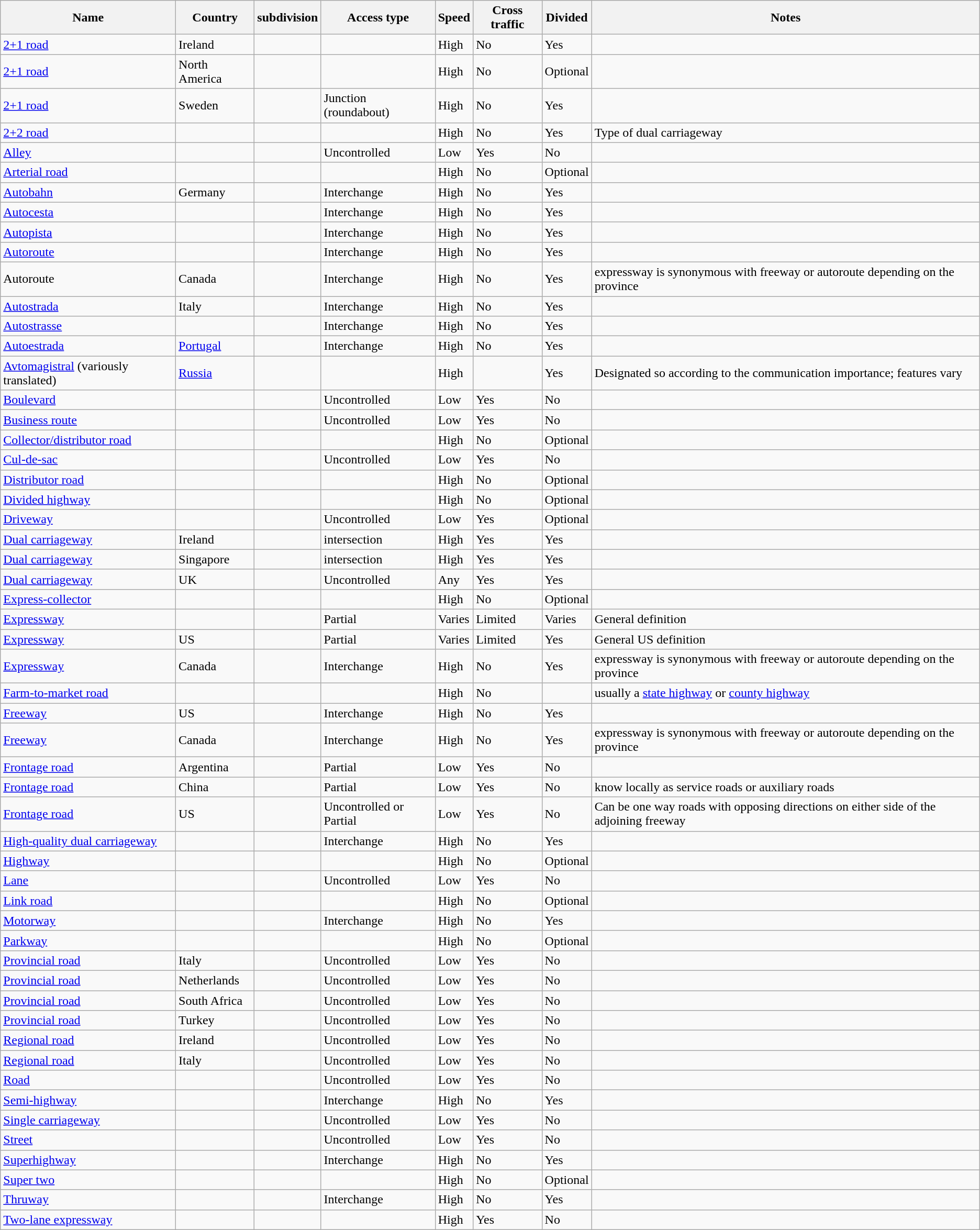<table class="wikitable sortable">
<tr>
<th>Name</th>
<th>Country</th>
<th>subdivision</th>
<th>Access type</th>
<th>Speed</th>
<th>Cross traffic</th>
<th>Divided</th>
<th>Notes</th>
</tr>
<tr>
<td><a href='#'>2+1 road</a></td>
<td>Ireland</td>
<td></td>
<td></td>
<td>High</td>
<td>No</td>
<td>Yes</td>
<td></td>
</tr>
<tr>
<td><a href='#'>2+1 road</a></td>
<td>North America</td>
<td></td>
<td></td>
<td>High</td>
<td>No</td>
<td>Optional</td>
<td></td>
</tr>
<tr>
<td><a href='#'>2+1 road</a></td>
<td>Sweden</td>
<td></td>
<td>Junction (roundabout)</td>
<td>High</td>
<td>No</td>
<td>Yes</td>
<td></td>
</tr>
<tr>
<td><a href='#'>2+2 road</a></td>
<td></td>
<td></td>
<td></td>
<td>High</td>
<td>No</td>
<td>Yes</td>
<td>Type of dual carriageway</td>
</tr>
<tr>
<td><a href='#'>Alley</a></td>
<td></td>
<td></td>
<td>Uncontrolled</td>
<td>Low</td>
<td>Yes</td>
<td>No</td>
<td></td>
</tr>
<tr>
<td><a href='#'>Arterial road</a></td>
<td></td>
<td></td>
<td></td>
<td>High</td>
<td>No</td>
<td>Optional</td>
<td></td>
</tr>
<tr>
<td><a href='#'>Autobahn</a></td>
<td>Germany</td>
<td></td>
<td>Interchange</td>
<td>High</td>
<td>No</td>
<td>Yes</td>
<td></td>
</tr>
<tr>
<td><a href='#'>Autocesta</a></td>
<td></td>
<td></td>
<td>Interchange</td>
<td>High</td>
<td>No</td>
<td>Yes</td>
<td></td>
</tr>
<tr>
<td><a href='#'>Autopista</a></td>
<td></td>
<td></td>
<td>Interchange</td>
<td>High</td>
<td>No</td>
<td>Yes</td>
<td></td>
</tr>
<tr>
<td><a href='#'>Autoroute</a></td>
<td></td>
<td></td>
<td>Interchange</td>
<td>High</td>
<td>No</td>
<td>Yes</td>
<td></td>
</tr>
<tr>
<td>Autoroute</td>
<td>Canada</td>
<td></td>
<td>Interchange</td>
<td>High</td>
<td>No</td>
<td>Yes</td>
<td>expressway is synonymous with freeway or autoroute depending on the province</td>
</tr>
<tr>
<td><a href='#'>Autostrada</a></td>
<td>Italy</td>
<td></td>
<td>Interchange</td>
<td>High</td>
<td>No</td>
<td>Yes</td>
<td></td>
</tr>
<tr>
<td><a href='#'>Autostrasse</a></td>
<td></td>
<td></td>
<td>Interchange</td>
<td>High</td>
<td>No</td>
<td>Yes</td>
<td></td>
</tr>
<tr>
<td><a href='#'>Autoestrada</a></td>
<td><a href='#'>Portugal</a></td>
<td></td>
<td>Interchange</td>
<td>High</td>
<td>No</td>
<td>Yes</td>
<td></td>
</tr>
<tr>
<td><a href='#'>Avtomagistral</a> (variously translated)</td>
<td><a href='#'>Russia</a></td>
<td></td>
<td></td>
<td>High</td>
<td></td>
<td>Yes</td>
<td>Designated so according to the communication importance; features vary</td>
</tr>
<tr>
<td><a href='#'>Boulevard</a></td>
<td></td>
<td></td>
<td>Uncontrolled</td>
<td>Low</td>
<td>Yes</td>
<td>No</td>
<td></td>
</tr>
<tr>
<td><a href='#'>Business route</a></td>
<td></td>
<td></td>
<td>Uncontrolled</td>
<td>Low</td>
<td>Yes</td>
<td>No</td>
<td></td>
</tr>
<tr>
<td><a href='#'>Collector/distributor road</a></td>
<td></td>
<td></td>
<td></td>
<td>High</td>
<td>No</td>
<td>Optional</td>
<td></td>
</tr>
<tr>
<td><a href='#'>Cul-de-sac</a></td>
<td></td>
<td></td>
<td>Uncontrolled</td>
<td>Low</td>
<td>Yes</td>
<td>No</td>
<td></td>
</tr>
<tr>
<td><a href='#'>Distributor road</a></td>
<td></td>
<td></td>
<td></td>
<td>High</td>
<td>No</td>
<td>Optional</td>
<td></td>
</tr>
<tr>
<td><a href='#'>Divided highway</a></td>
<td></td>
<td></td>
<td></td>
<td>High</td>
<td>No</td>
<td>Optional</td>
<td></td>
</tr>
<tr>
<td><a href='#'>Driveway</a></td>
<td></td>
<td></td>
<td>Uncontrolled</td>
<td>Low</td>
<td>Yes</td>
<td>Optional</td>
<td></td>
</tr>
<tr>
<td><a href='#'>Dual carriageway</a></td>
<td>Ireland</td>
<td></td>
<td>intersection</td>
<td>High</td>
<td>Yes</td>
<td>Yes</td>
<td></td>
</tr>
<tr>
<td><a href='#'>Dual carriageway</a></td>
<td>Singapore</td>
<td></td>
<td>intersection</td>
<td>High</td>
<td>Yes</td>
<td>Yes</td>
<td></td>
</tr>
<tr>
<td><a href='#'>Dual carriageway</a></td>
<td>UK</td>
<td></td>
<td>Uncontrolled</td>
<td>Any</td>
<td>Yes</td>
<td>Yes</td>
<td></td>
</tr>
<tr>
<td><a href='#'>Express-collector</a></td>
<td></td>
<td></td>
<td></td>
<td>High</td>
<td>No</td>
<td>Optional</td>
<td></td>
</tr>
<tr>
<td><a href='#'>Expressway</a></td>
<td></td>
<td></td>
<td>Partial</td>
<td>Varies</td>
<td>Limited</td>
<td>Varies</td>
<td>General definition</td>
</tr>
<tr>
<td><a href='#'>Expressway</a></td>
<td>US</td>
<td></td>
<td>Partial</td>
<td>Varies</td>
<td>Limited</td>
<td>Yes</td>
<td>General US definition</td>
</tr>
<tr>
<td><a href='#'>Expressway</a></td>
<td>Canada</td>
<td></td>
<td>Interchange</td>
<td>High</td>
<td>No</td>
<td>Yes</td>
<td>expressway is synonymous with freeway or autoroute depending on the province</td>
</tr>
<tr>
<td><a href='#'>Farm-to-market road</a></td>
<td></td>
<td></td>
<td></td>
<td>High</td>
<td>No</td>
<td></td>
<td>usually a <a href='#'>state highway</a> or <a href='#'>county highway</a></td>
</tr>
<tr>
<td><a href='#'>Freeway</a></td>
<td>US</td>
<td></td>
<td>Interchange</td>
<td>High</td>
<td>No</td>
<td>Yes</td>
<td></td>
</tr>
<tr>
<td><a href='#'>Freeway</a></td>
<td>Canada</td>
<td></td>
<td>Interchange</td>
<td>High</td>
<td>No</td>
<td>Yes</td>
<td>expressway is synonymous with freeway or autoroute depending on the province</td>
</tr>
<tr>
<td><a href='#'>Frontage road</a></td>
<td>Argentina</td>
<td></td>
<td>Partial</td>
<td>Low</td>
<td>Yes</td>
<td>No</td>
<td></td>
</tr>
<tr>
<td><a href='#'>Frontage road</a></td>
<td>China</td>
<td></td>
<td>Partial</td>
<td>Low</td>
<td>Yes</td>
<td>No</td>
<td>know locally as service roads or auxiliary roads</td>
</tr>
<tr>
<td><a href='#'>Frontage road</a></td>
<td>US</td>
<td></td>
<td>Uncontrolled or Partial</td>
<td>Low</td>
<td>Yes</td>
<td>No</td>
<td>Can be one way roads with opposing directions on either side of the adjoining freeway</td>
</tr>
<tr>
<td><a href='#'>High-quality dual carriageway</a></td>
<td></td>
<td></td>
<td>Interchange</td>
<td>High</td>
<td>No</td>
<td>Yes</td>
<td></td>
</tr>
<tr>
<td><a href='#'>Highway</a></td>
<td></td>
<td></td>
<td></td>
<td>High</td>
<td>No</td>
<td>Optional</td>
<td></td>
</tr>
<tr>
<td><a href='#'>Lane</a></td>
<td></td>
<td></td>
<td>Uncontrolled</td>
<td>Low</td>
<td>Yes</td>
<td>No</td>
<td></td>
</tr>
<tr>
<td><a href='#'>Link road</a></td>
<td></td>
<td></td>
<td></td>
<td>High</td>
<td>No</td>
<td>Optional</td>
<td></td>
</tr>
<tr>
<td><a href='#'>Motorway</a></td>
<td></td>
<td></td>
<td>Interchange</td>
<td>High</td>
<td>No</td>
<td>Yes</td>
<td></td>
</tr>
<tr>
<td><a href='#'>Parkway</a></td>
<td></td>
<td></td>
<td></td>
<td>High</td>
<td>No</td>
<td>Optional</td>
<td></td>
</tr>
<tr>
<td><a href='#'>Provincial road</a></td>
<td>Italy</td>
<td></td>
<td>Uncontrolled</td>
<td>Low</td>
<td>Yes</td>
<td>No</td>
<td></td>
</tr>
<tr>
<td><a href='#'>Provincial road</a></td>
<td>Netherlands</td>
<td></td>
<td>Uncontrolled</td>
<td>Low</td>
<td>Yes</td>
<td>No</td>
<td></td>
</tr>
<tr>
<td><a href='#'>Provincial road</a></td>
<td>South Africa</td>
<td></td>
<td>Uncontrolled</td>
<td>Low</td>
<td>Yes</td>
<td>No</td>
<td></td>
</tr>
<tr>
<td><a href='#'>Provincial road</a></td>
<td>Turkey</td>
<td></td>
<td>Uncontrolled</td>
<td>Low</td>
<td>Yes</td>
<td>No</td>
<td></td>
</tr>
<tr>
<td><a href='#'>Regional road</a></td>
<td>Ireland</td>
<td></td>
<td>Uncontrolled</td>
<td>Low</td>
<td>Yes</td>
<td>No</td>
<td></td>
</tr>
<tr>
<td><a href='#'>Regional road</a></td>
<td>Italy</td>
<td></td>
<td>Uncontrolled</td>
<td>Low</td>
<td>Yes</td>
<td>No</td>
<td></td>
</tr>
<tr>
<td><a href='#'>Road</a></td>
<td></td>
<td></td>
<td>Uncontrolled</td>
<td>Low</td>
<td>Yes</td>
<td>No</td>
<td></td>
</tr>
<tr>
<td><a href='#'>Semi-highway</a></td>
<td></td>
<td></td>
<td>Interchange</td>
<td>High</td>
<td>No</td>
<td>Yes</td>
<td></td>
</tr>
<tr>
<td><a href='#'>Single carriageway</a></td>
<td></td>
<td></td>
<td>Uncontrolled</td>
<td>Low</td>
<td>Yes</td>
<td>No</td>
<td></td>
</tr>
<tr>
<td><a href='#'>Street</a></td>
<td></td>
<td></td>
<td>Uncontrolled</td>
<td>Low</td>
<td>Yes</td>
<td>No</td>
<td></td>
</tr>
<tr>
<td><a href='#'>Superhighway</a></td>
<td></td>
<td></td>
<td>Interchange</td>
<td>High</td>
<td>No</td>
<td>Yes</td>
<td></td>
</tr>
<tr>
<td><a href='#'>Super two</a></td>
<td></td>
<td></td>
<td></td>
<td>High</td>
<td>No</td>
<td>Optional</td>
<td></td>
</tr>
<tr>
<td><a href='#'>Thruway</a></td>
<td></td>
<td></td>
<td>Interchange</td>
<td>High</td>
<td>No</td>
<td>Yes</td>
<td></td>
</tr>
<tr>
<td><a href='#'>Two-lane expressway</a></td>
<td></td>
<td></td>
<td></td>
<td>High</td>
<td>Yes</td>
<td>No</td>
<td></td>
</tr>
</table>
